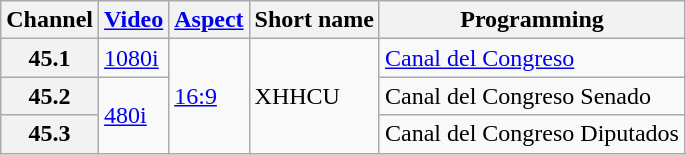<table class="wikitable sortable">
<tr>
<th scope = "col">Channel</th>
<th scope = "col"><a href='#'>Video</a></th>
<th scope = "col"><a href='#'>Aspect</a></th>
<th scope = "col">Short name</th>
<th scope = "col">Programming</th>
</tr>
<tr>
<th scope = "row">45.1</th>
<td rowspan=1><a href='#'>1080i</a></td>
<td rowspan=3><a href='#'>16:9</a></td>
<td rowspan=3>XHHCU</td>
<td><a href='#'>Canal del Congreso</a></td>
</tr>
<tr>
<th scope = "row">45.2</th>
<td rowspan=2><a href='#'>480i</a></td>
<td>Canal del Congreso Senado</td>
</tr>
<tr>
<th scope = "row">45.3</th>
<td>Canal del Congreso Diputados</td>
</tr>
</table>
